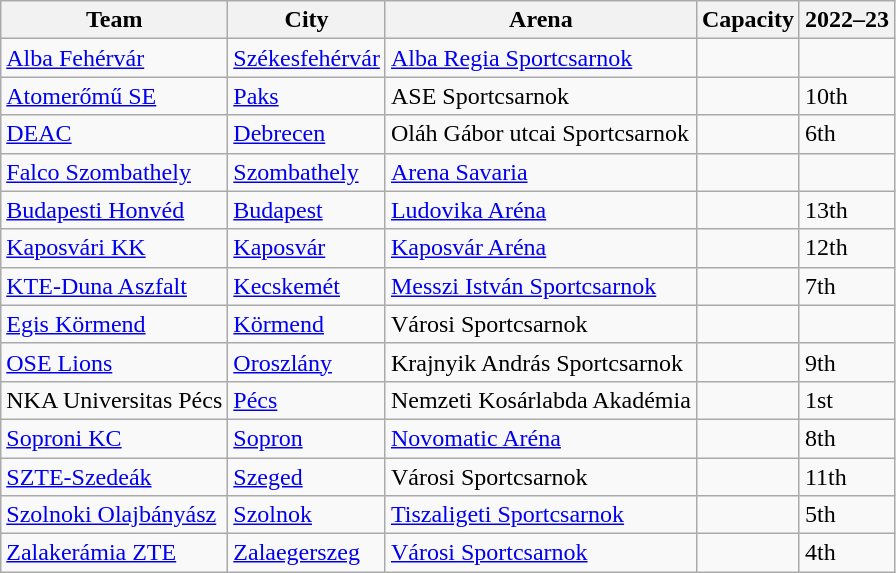<table class="wikitable sortable">
<tr>
<th>Team</th>
<th>City</th>
<th>Arena</th>
<th>Capacity</th>
<th data-sort-type="number">2022–23</th>
</tr>
<tr>
<td><a href='#'>Alba Fehérvár</a></td>
<td><a href='#'>Székesfehérvár</a></td>
<td><a href='#'>Alba Regia Sportcsarnok</a></td>
<td></td>
<td></td>
</tr>
<tr>
<td><a href='#'>Atomerőmű SE</a></td>
<td><a href='#'>Paks</a></td>
<td>ASE Sportcsarnok</td>
<td></td>
<td>10th</td>
</tr>
<tr>
<td><a href='#'>DEAC</a></td>
<td><a href='#'>Debrecen</a></td>
<td>Oláh Gábor utcai Sportcsarnok</td>
<td></td>
<td>6th</td>
</tr>
<tr>
<td><a href='#'>Falco Szombathely</a></td>
<td><a href='#'>Szombathely</a></td>
<td><a href='#'>Arena Savaria</a></td>
<td></td>
<td></td>
</tr>
<tr>
<td><a href='#'>Budapesti Honvéd</a></td>
<td><a href='#'>Budapest</a></td>
<td><a href='#'>Ludovika Aréna</a></td>
<td></td>
<td>13th</td>
</tr>
<tr>
<td><a href='#'>Kaposvári KK</a></td>
<td><a href='#'>Kaposvár</a></td>
<td><a href='#'>Kaposvár Aréna</a></td>
<td></td>
<td>12th</td>
</tr>
<tr>
<td><a href='#'>KTE-Duna Aszfalt</a></td>
<td><a href='#'>Kecskemét</a></td>
<td><a href='#'>Messzi István Sportcsarnok</a></td>
<td></td>
<td>7th</td>
</tr>
<tr>
<td><a href='#'>Egis Körmend</a></td>
<td><a href='#'>Körmend</a></td>
<td>Városi Sportcsarnok</td>
<td></td>
<td></td>
</tr>
<tr>
<td><a href='#'>OSE Lions</a></td>
<td><a href='#'>Oroszlány</a></td>
<td>Krajnyik András Sportcsarnok</td>
<td></td>
<td>9th</td>
</tr>
<tr>
<td>NKA Universitas Pécs</td>
<td><a href='#'>Pécs</a></td>
<td>Nemzeti Kosárlabda Akadémia</td>
<td></td>
<td> 1st </td>
</tr>
<tr>
<td><a href='#'>Soproni KC</a></td>
<td><a href='#'>Sopron</a></td>
<td><a href='#'>Novomatic Aréna</a></td>
<td></td>
<td>8th</td>
</tr>
<tr>
<td><a href='#'>SZTE-Szedeák</a></td>
<td><a href='#'>Szeged</a></td>
<td>Városi Sportcsarnok</td>
<td></td>
<td>11th</td>
</tr>
<tr>
<td><a href='#'>Szolnoki Olajbányász</a></td>
<td><a href='#'>Szolnok</a></td>
<td><a href='#'>Tiszaligeti Sportcsarnok</a></td>
<td></td>
<td>5th</td>
</tr>
<tr>
<td><a href='#'>Zalakerámia ZTE</a></td>
<td><a href='#'>Zalaegerszeg</a></td>
<td><a href='#'>Városi Sportcsarnok</a></td>
<td></td>
<td>4th</td>
</tr>
</table>
